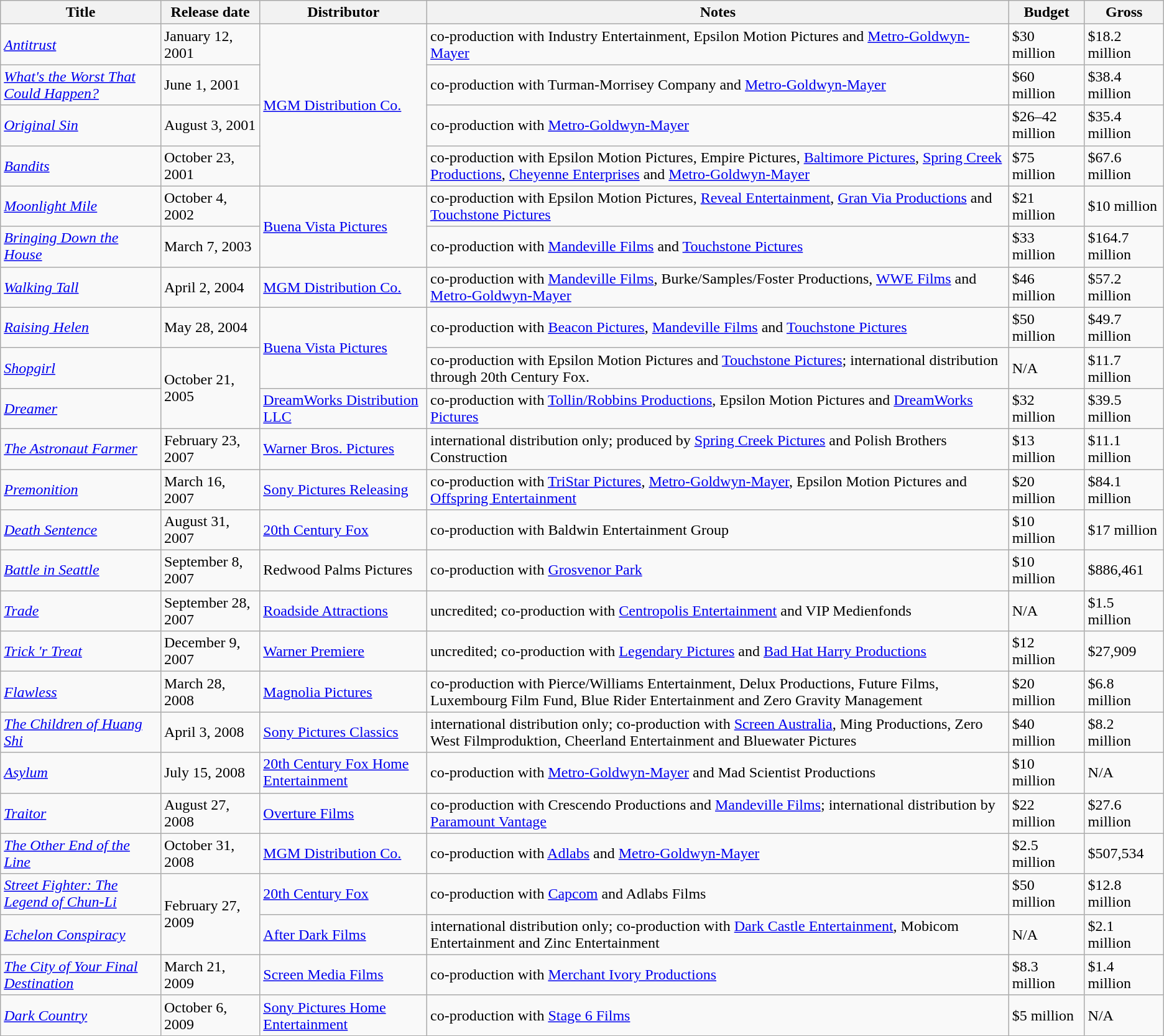<table class="wikitable sortable">
<tr>
<th>Title</th>
<th>Release date</th>
<th>Distributor</th>
<th>Notes</th>
<th>Budget</th>
<th>Gross</th>
</tr>
<tr>
<td><em><a href='#'>Antitrust</a></em></td>
<td>January 12, 2001</td>
<td rowspan="4"><a href='#'>MGM Distribution Co.</a></td>
<td>co-production with Industry Entertainment, Epsilon Motion Pictures and <a href='#'>Metro-Goldwyn-Mayer</a></td>
<td>$30 million</td>
<td>$18.2 million</td>
</tr>
<tr>
<td><em><a href='#'>What's the Worst That Could Happen?</a></em></td>
<td>June 1, 2001</td>
<td>co-production with Turman-Morrisey Company and <a href='#'>Metro-Goldwyn-Mayer</a></td>
<td>$60 million</td>
<td>$38.4 million</td>
</tr>
<tr>
<td><em><a href='#'>Original Sin</a></em></td>
<td>August 3, 2001</td>
<td>co-production with <a href='#'>Metro-Goldwyn-Mayer</a></td>
<td>$26–42 million</td>
<td>$35.4 million</td>
</tr>
<tr>
<td><em><a href='#'>Bandits</a></em></td>
<td>October 23, 2001</td>
<td>co-production with Epsilon Motion Pictures, Empire Pictures, <a href='#'>Baltimore Pictures</a>, <a href='#'>Spring Creek Productions</a>, <a href='#'>Cheyenne Enterprises</a> and <a href='#'>Metro-Goldwyn-Mayer</a></td>
<td>$75 million</td>
<td>$67.6 million</td>
</tr>
<tr>
<td><em><a href='#'>Moonlight Mile</a></em></td>
<td>October 4, 2002</td>
<td rowspan="2"><a href='#'>Buena Vista Pictures</a></td>
<td>co-production with Epsilon Motion Pictures, <a href='#'>Reveal Entertainment</a>, <a href='#'>Gran Via Productions</a> and <a href='#'>Touchstone Pictures</a></td>
<td>$21 million</td>
<td>$10 million</td>
</tr>
<tr>
<td><em><a href='#'>Bringing Down the House</a></em></td>
<td>March 7, 2003</td>
<td>co-production with <a href='#'>Mandeville Films</a> and <a href='#'>Touchstone Pictures</a></td>
<td>$33 million</td>
<td>$164.7 million</td>
</tr>
<tr>
<td><em><a href='#'>Walking Tall</a></em></td>
<td>April 2, 2004</td>
<td><a href='#'>MGM Distribution Co.</a></td>
<td>co-production with <a href='#'>Mandeville Films</a>, Burke/Samples/Foster Productions, <a href='#'>WWE Films</a> and <a href='#'>Metro-Goldwyn-Mayer</a></td>
<td>$46 million</td>
<td>$57.2 million</td>
</tr>
<tr>
<td><em><a href='#'>Raising Helen</a></em></td>
<td>May 28, 2004</td>
<td rowspan="2"><a href='#'>Buena Vista Pictures</a></td>
<td>co-production with <a href='#'>Beacon Pictures</a>, <a href='#'>Mandeville Films</a> and <a href='#'>Touchstone Pictures</a></td>
<td>$50 million</td>
<td>$49.7 million</td>
</tr>
<tr>
<td><em><a href='#'>Shopgirl</a></em></td>
<td rowspan="2">October 21, 2005</td>
<td>co-production with Epsilon Motion Pictures and <a href='#'>Touchstone Pictures</a>; international distribution through 20th Century Fox.</td>
<td>N/A</td>
<td>$11.7 million</td>
</tr>
<tr>
<td><em><a href='#'>Dreamer</a></em></td>
<td><a href='#'>DreamWorks Distribution LLC</a></td>
<td>co-production with <a href='#'>Tollin/Robbins Productions</a>, Epsilon Motion Pictures and <a href='#'>DreamWorks Pictures</a></td>
<td>$32 million</td>
<td>$39.5 million</td>
</tr>
<tr>
<td><em><a href='#'>The Astronaut Farmer</a></em></td>
<td>February 23, 2007</td>
<td><a href='#'>Warner Bros. Pictures</a></td>
<td>international distribution only; produced by <a href='#'>Spring Creek Pictures</a> and Polish Brothers Construction</td>
<td>$13 million</td>
<td>$11.1 million</td>
</tr>
<tr>
<td><em><a href='#'>Premonition</a></em></td>
<td>March 16, 2007</td>
<td><a href='#'>Sony Pictures Releasing</a></td>
<td>co-production with <a href='#'>TriStar Pictures</a>, <a href='#'>Metro-Goldwyn-Mayer</a>, Epsilon Motion Pictures and <a href='#'>Offspring Entertainment</a></td>
<td>$20 million</td>
<td>$84.1 million</td>
</tr>
<tr>
<td><em><a href='#'>Death Sentence</a></em></td>
<td>August 31, 2007</td>
<td><a href='#'>20th Century Fox</a></td>
<td>co-production with Baldwin Entertainment Group</td>
<td>$10 million</td>
<td>$17 million</td>
</tr>
<tr>
<td><em><a href='#'>Battle in Seattle</a></em></td>
<td>September 8, 2007</td>
<td>Redwood Palms Pictures</td>
<td>co-production with <a href='#'>Grosvenor Park</a></td>
<td>$10 million</td>
<td>$886,461</td>
</tr>
<tr>
<td><em><a href='#'>Trade</a></em></td>
<td>September 28, 2007</td>
<td><a href='#'>Roadside Attractions</a></td>
<td>uncredited; co-production with <a href='#'>Centropolis Entertainment</a> and VIP Medienfonds</td>
<td>N/A</td>
<td>$1.5 million</td>
</tr>
<tr>
<td><em><a href='#'>Trick 'r Treat</a></em></td>
<td>December 9, 2007</td>
<td><a href='#'>Warner Premiere</a></td>
<td>uncredited; co-production with <a href='#'>Legendary Pictures</a> and <a href='#'>Bad Hat Harry Productions</a></td>
<td>$12 million</td>
<td>$27,909</td>
</tr>
<tr>
<td><em><a href='#'>Flawless</a></em></td>
<td>March 28, 2008</td>
<td><a href='#'>Magnolia Pictures</a></td>
<td>co-production with Pierce/Williams Entertainment, Delux Productions, Future Films, Luxembourg Film Fund, Blue Rider Entertainment and Zero Gravity Management</td>
<td>$20 million</td>
<td>$6.8 million</td>
</tr>
<tr>
<td><em><a href='#'>The Children of Huang Shi</a></em></td>
<td>April 3, 2008</td>
<td><a href='#'>Sony Pictures Classics</a></td>
<td>international distribution only; co-production with <a href='#'>Screen Australia</a>, Ming Productions, Zero West Filmproduktion, Cheerland Entertainment and Bluewater Pictures</td>
<td>$40 million</td>
<td>$8.2 million</td>
</tr>
<tr>
<td><em><a href='#'>Asylum</a></em></td>
<td>July 15, 2008</td>
<td><a href='#'>20th Century Fox Home Entertainment</a></td>
<td>co-production with <a href='#'>Metro-Goldwyn-Mayer</a> and Mad Scientist Productions</td>
<td>$10 million</td>
<td>N/A</td>
</tr>
<tr>
<td><em><a href='#'>Traitor</a></em></td>
<td>August 27, 2008</td>
<td><a href='#'>Overture Films</a></td>
<td>co-production with Crescendo Productions and <a href='#'>Mandeville Films</a>; international distribution by <a href='#'>Paramount Vantage</a></td>
<td>$22 million</td>
<td>$27.6 million</td>
</tr>
<tr>
<td><em><a href='#'>The Other End of the Line</a></em></td>
<td>October 31, 2008</td>
<td><a href='#'>MGM Distribution Co.</a></td>
<td>co-production with <a href='#'>Adlabs</a> and <a href='#'>Metro-Goldwyn-Mayer</a></td>
<td>$2.5 million</td>
<td>$507,534</td>
</tr>
<tr>
<td><em><a href='#'>Street Fighter: The Legend of Chun-Li</a></em></td>
<td rowspan="2">February 27, 2009</td>
<td><a href='#'>20th Century Fox</a></td>
<td>co-production with <a href='#'>Capcom</a> and Adlabs Films</td>
<td>$50 million</td>
<td>$12.8 million</td>
</tr>
<tr>
<td><em><a href='#'>Echelon Conspiracy</a></em></td>
<td><a href='#'>After Dark Films</a></td>
<td>international distribution only; co-production with <a href='#'>Dark Castle Entertainment</a>, Mobicom Entertainment and Zinc Entertainment</td>
<td>N/A</td>
<td>$2.1 million</td>
</tr>
<tr>
<td><em><a href='#'>The City of Your Final Destination</a></em></td>
<td>March 21, 2009</td>
<td><a href='#'>Screen Media Films</a></td>
<td>co-production with <a href='#'>Merchant Ivory Productions</a></td>
<td>$8.3 million</td>
<td>$1.4 million</td>
</tr>
<tr>
<td><em><a href='#'>Dark Country</a></em></td>
<td>October 6, 2009</td>
<td><a href='#'>Sony Pictures Home Entertainment</a></td>
<td>co-production with <a href='#'>Stage 6 Films</a></td>
<td>$5 million</td>
<td>N/A</td>
</tr>
</table>
